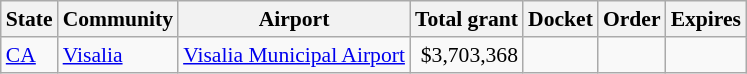<table class="wikitable sortable" style="font-size:90%">
<tr>
<th>State</th>
<th>Community</th>
<th>Airport</th>
<th>Total grant</th>
<th>Docket</th>
<th>Order</th>
<th>Expires</th>
</tr>
<tr>
<td><a href='#'>CA</a></td>
<td><a href='#'>Visalia</a></td>
<td><a href='#'>Visalia Municipal Airport</a></td>
<td align="right">$3,703,368</td>
<td></td>
<td></td>
<td></td>
</tr>
</table>
